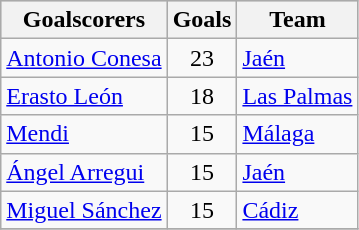<table class="wikitable sortable" class="wikitable">
<tr style="background:#ccc; text-align:center;">
<th>Goalscorers</th>
<th>Goals</th>
<th>Team</th>
</tr>
<tr>
<td> <a href='#'>Antonio Conesa</a></td>
<td style="text-align:center;">23</td>
<td><a href='#'>Jaén</a></td>
</tr>
<tr>
<td> <a href='#'>Erasto León</a></td>
<td style="text-align:center;">18</td>
<td><a href='#'>Las Palmas</a></td>
</tr>
<tr>
<td> <a href='#'>Mendi</a></td>
<td style="text-align:center;">15</td>
<td><a href='#'>Málaga</a></td>
</tr>
<tr>
<td> <a href='#'>Ángel Arregui</a></td>
<td style="text-align:center;">15</td>
<td><a href='#'>Jaén</a></td>
</tr>
<tr>
<td> <a href='#'>Miguel Sánchez</a></td>
<td style="text-align:center;">15</td>
<td><a href='#'>Cádiz</a></td>
</tr>
<tr>
</tr>
</table>
